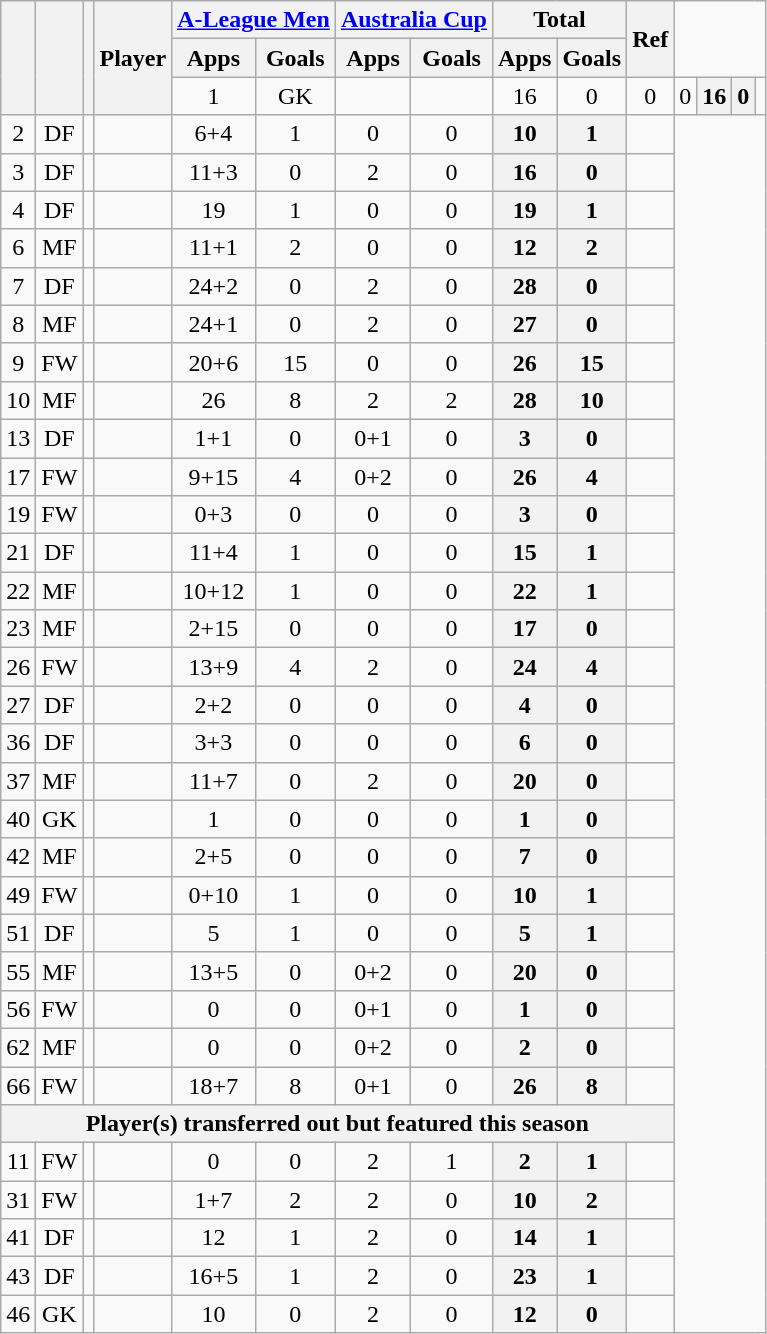<table class="wikitable sortable" style="text-align:center">
<tr>
<th rowspan="3"></th>
<th rowspan="3"></th>
<th rowspan="3"></th>
<th rowspan="3">Player</th>
<th colspan="2"><a href='#'>A-League Men</a></th>
<th colspan="2"><a href='#'>Australia Cup</a></th>
<th colspan="2">Total</th>
<th rowspan="2" class="unsortable">Ref</th>
</tr>
<tr>
<th>Apps</th>
<th>Goals</th>
<th>Apps</th>
<th>Goals</th>
<th>Apps</th>
<th>Goals</th>
</tr>
<tr>
<td>1</td>
<td>GK</td>
<td></td>
<td align=left></td>
<td>16</td>
<td>0</td>
<td>0</td>
<td>0</td>
<th>16</th>
<th>0</th>
<td></td>
</tr>
<tr>
<td>2</td>
<td>DF</td>
<td></td>
<td align=left></td>
<td>6+4</td>
<td>1</td>
<td>0</td>
<td>0</td>
<th>10</th>
<th>1</th>
<td></td>
</tr>
<tr>
<td>3</td>
<td>DF</td>
<td></td>
<td align=left></td>
<td>11+3</td>
<td>0</td>
<td>2</td>
<td>0</td>
<th>16</th>
<th>0</th>
<td></td>
</tr>
<tr>
<td>4</td>
<td>DF</td>
<td></td>
<td align=left></td>
<td>19</td>
<td>1</td>
<td>0</td>
<td>0</td>
<th>19</th>
<th>1</th>
<td></td>
</tr>
<tr>
<td>6</td>
<td>MF</td>
<td></td>
<td align=left></td>
<td>11+1</td>
<td>2</td>
<td>0</td>
<td>0</td>
<th>12</th>
<th>2</th>
<td></td>
</tr>
<tr>
<td>7</td>
<td>DF</td>
<td></td>
<td align=left></td>
<td>24+2</td>
<td>0</td>
<td>2</td>
<td>0</td>
<th>28</th>
<th>0</th>
<td></td>
</tr>
<tr>
<td>8</td>
<td>MF</td>
<td></td>
<td align=left></td>
<td>24+1</td>
<td>0</td>
<td>2</td>
<td>0</td>
<th>27</th>
<th>0</th>
<td></td>
</tr>
<tr>
<td>9</td>
<td>FW</td>
<td></td>
<td align=left></td>
<td>20+6</td>
<td>15</td>
<td>0</td>
<td>0</td>
<th>26</th>
<th>15</th>
<td></td>
</tr>
<tr>
<td>10</td>
<td>MF</td>
<td></td>
<td align=left></td>
<td>26</td>
<td>8</td>
<td>2</td>
<td>2</td>
<th>28</th>
<th>10</th>
<td></td>
</tr>
<tr>
<td>13</td>
<td>DF</td>
<td></td>
<td align=left></td>
<td>1+1</td>
<td>0</td>
<td>0+1</td>
<td>0</td>
<th>3</th>
<th>0</th>
<td></td>
</tr>
<tr>
<td>17</td>
<td>FW</td>
<td></td>
<td align=left></td>
<td>9+15</td>
<td>4</td>
<td>0+2</td>
<td>0</td>
<th>26</th>
<th>4</th>
<td></td>
</tr>
<tr>
<td>19</td>
<td>FW</td>
<td></td>
<td align=left></td>
<td>0+3</td>
<td>0</td>
<td>0</td>
<td>0</td>
<th>3</th>
<th>0</th>
<td></td>
</tr>
<tr>
<td>21</td>
<td>DF</td>
<td></td>
<td align=left></td>
<td>11+4</td>
<td>1</td>
<td>0</td>
<td>0</td>
<th>15</th>
<th>1</th>
<td></td>
</tr>
<tr>
<td>22</td>
<td>MF</td>
<td></td>
<td align=left></td>
<td>10+12</td>
<td>1</td>
<td>0</td>
<td>0</td>
<th>22</th>
<th>1</th>
<td></td>
</tr>
<tr>
<td>23</td>
<td>MF</td>
<td></td>
<td align=left></td>
<td>2+15</td>
<td>0</td>
<td>0</td>
<td>0</td>
<th>17</th>
<th>0</th>
<td></td>
</tr>
<tr>
<td>26</td>
<td>FW</td>
<td></td>
<td align=left></td>
<td>13+9</td>
<td>4</td>
<td>2</td>
<td>0</td>
<th>24</th>
<th>4</th>
<td></td>
</tr>
<tr>
<td>27</td>
<td>DF</td>
<td></td>
<td align=left></td>
<td>2+2</td>
<td>0</td>
<td>0</td>
<td>0</td>
<th>4</th>
<th>0</th>
<td></td>
</tr>
<tr>
<td>36</td>
<td>DF</td>
<td></td>
<td align=left></td>
<td>3+3</td>
<td>0</td>
<td>0</td>
<td>0</td>
<th>6</th>
<th>0</th>
<td></td>
</tr>
<tr>
<td>37</td>
<td>MF</td>
<td></td>
<td align=left></td>
<td>11+7</td>
<td>0</td>
<td>2</td>
<td>0</td>
<th>20</th>
<th>0</th>
<td></td>
</tr>
<tr>
<td>40</td>
<td>GK</td>
<td></td>
<td align=left></td>
<td>1</td>
<td>0</td>
<td>0</td>
<td>0</td>
<th>1</th>
<th>0</th>
<td></td>
</tr>
<tr>
<td>42</td>
<td>MF</td>
<td></td>
<td align=left></td>
<td>2+5</td>
<td>0</td>
<td>0</td>
<td>0</td>
<th>7</th>
<th>0</th>
<td></td>
</tr>
<tr>
<td>49</td>
<td>FW</td>
<td></td>
<td align=left></td>
<td>0+10</td>
<td>1</td>
<td>0</td>
<td>0</td>
<th>10</th>
<th>1</th>
<td></td>
</tr>
<tr>
<td>51</td>
<td>DF</td>
<td></td>
<td align=left></td>
<td>5</td>
<td>1</td>
<td>0</td>
<td>0</td>
<th>5</th>
<th>1</th>
<td></td>
</tr>
<tr>
<td>55</td>
<td>MF</td>
<td></td>
<td align=left></td>
<td>13+5</td>
<td>0</td>
<td>0+2</td>
<td>0</td>
<th>20</th>
<th>0</th>
<td></td>
</tr>
<tr>
<td>56</td>
<td>FW</td>
<td></td>
<td align=left></td>
<td>0</td>
<td>0</td>
<td>0+1</td>
<td>0</td>
<th>1</th>
<th>0</th>
<td></td>
</tr>
<tr>
<td>62</td>
<td>MF</td>
<td></td>
<td align=left></td>
<td>0</td>
<td>0</td>
<td>0+2</td>
<td>0</td>
<th>2</th>
<th>0</th>
<td></td>
</tr>
<tr>
<td>66</td>
<td>FW</td>
<td></td>
<td align=left></td>
<td>18+7</td>
<td>8</td>
<td>0+1</td>
<td>0</td>
<th>26</th>
<th>8</th>
<td></td>
</tr>
<tr class=sortbottom>
<th colspan=11>Player(s) transferred out but featured this season</th>
</tr>
<tr class=sortbottom>
<td>11</td>
<td>FW</td>
<td></td>
<td align=left></td>
<td>0</td>
<td>0</td>
<td>2</td>
<td>1</td>
<th>2</th>
<th>1</th>
<td></td>
</tr>
<tr class=sortbottom>
<td>31</td>
<td>FW</td>
<td></td>
<td align=left></td>
<td>1+7</td>
<td>2</td>
<td>2</td>
<td>0</td>
<th>10</th>
<th>2</th>
<td></td>
</tr>
<tr class=sortbottom>
<td>41</td>
<td>DF</td>
<td></td>
<td align=left></td>
<td>12</td>
<td>1</td>
<td>2</td>
<td>0</td>
<th>14</th>
<th>1</th>
<td></td>
</tr>
<tr class=sortbottom>
<td>43</td>
<td>DF</td>
<td></td>
<td align=left></td>
<td>16+5</td>
<td>1</td>
<td>2</td>
<td>0</td>
<th>23</th>
<th>1</th>
<td></td>
</tr>
<tr class=sortbottom>
<td>46</td>
<td>GK</td>
<td></td>
<td align=left></td>
<td>10</td>
<td>0</td>
<td>2</td>
<td>0</td>
<th>12</th>
<th>0</th>
<td></td>
</tr>
</table>
